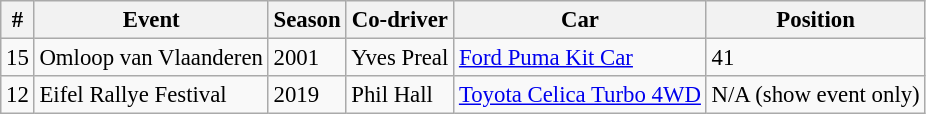<table class="wikitable" style="font-size: 95%;">
<tr>
<th>#</th>
<th>Event</th>
<th>Season</th>
<th>Co-driver</th>
<th>Car</th>
<th>Position</th>
</tr>
<tr>
<td>15</td>
<td> Omloop van Vlaanderen</td>
<td>2001</td>
<td>Yves Preal</td>
<td><a href='#'>Ford Puma Kit Car</a></td>
<td>41</td>
</tr>
<tr>
<td>12</td>
<td> Eifel Rallye Festival</td>
<td>2019</td>
<td>Phil Hall</td>
<td><a href='#'>Toyota Celica Turbo 4WD</a></td>
<td>N/A (show event only)</td>
</tr>
</table>
